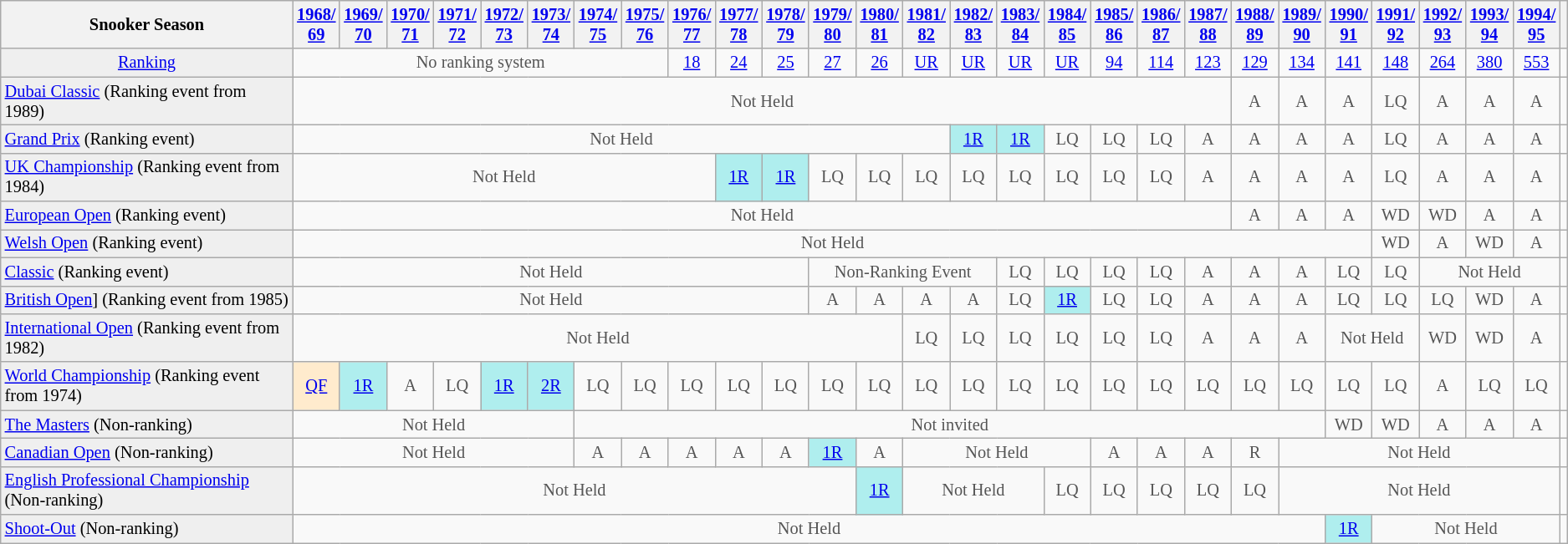<table class="wikitable" style="font-size:85%">
<tr>
<th align=center>Snooker Season</th>
<th><a href='#'>1968/<br>69</a></th>
<th><a href='#'>1969/<br>70</a></th>
<th><a href='#'>1970/<br>71</a></th>
<th><a href='#'>1971/<br>72</a></th>
<th><a href='#'>1972/<br>73</a></th>
<th><a href='#'>1973/<br>74</a></th>
<th><a href='#'>1974/<br>75</a></th>
<th><a href='#'>1975/<br>76</a></th>
<th><a href='#'>1976/<br>77</a></th>
<th><a href='#'>1977/<br>78</a></th>
<th><a href='#'>1978/<br>79</a></th>
<th><a href='#'>1979/<br>80</a></th>
<th><a href='#'>1980/<br>81</a></th>
<th><a href='#'>1981/<br>82</a></th>
<th><a href='#'>1982/<br>83</a></th>
<th><a href='#'>1983/<br>84</a></th>
<th><a href='#'>1984/<br>85</a></th>
<th><a href='#'>1985/<br>86</a></th>
<th><a href='#'>1986/<br>87</a></th>
<th><a href='#'>1987/<br>88</a></th>
<th><a href='#'>1988/<br>89</a></th>
<th><a href='#'>1989/<br>90</a></th>
<th><a href='#'>1990/<br>91</a></th>
<th><a href='#'>1991/<br>92</a></th>
<th><a href='#'>1992/<br>93</a></th>
<th><a href='#'>1993/<br>94</a></th>
<th><a href='#'>1994/<br>95</a></th>
<th></th>
</tr>
<tr>
<td style="background:#EFEFEF;" align="center"><a href='#'>Ranking</a></td>
<td align="center" colspan="8" style="color:#555555;">No ranking system</td>
<td align="center"><a href='#'>18</a></td>
<td align="center"><a href='#'>24</a></td>
<td align="center"><a href='#'>25</a></td>
<td align="center"><a href='#'>27</a></td>
<td align="center"><a href='#'>26</a></td>
<td align="center"><a href='#'>UR</a></td>
<td align="center"><a href='#'>UR</a></td>
<td align="center"><a href='#'>UR</a></td>
<td align="center"><a href='#'>UR</a></td>
<td align="center"><a href='#'>94</a></td>
<td align="center"><a href='#'>114</a></td>
<td align="center"><a href='#'>123</a></td>
<td align="center"><a href='#'>129</a></td>
<td align="center"><a href='#'>134</a></td>
<td align="center"><a href='#'>141</a></td>
<td align="center"><a href='#'>148</a></td>
<td align="center"><a href='#'>264</a></td>
<td align="center"><a href='#'>380</a></td>
<td align="center"><a href='#'>553</a></td>
<td></td>
</tr>
<tr>
<td style="background:#EFEFEF;"><a href='#'>Dubai Classic</a> (Ranking event from 1989)</td>
<td style="text-align:center; color:#555555;" colspan="20">Not Held</td>
<td align="center" style="color:#555555;">A</td>
<td align="center" style="color:#555555;">A</td>
<td align="center" style="color:#555555;">A</td>
<td align="center" style="color:#555555;">LQ</td>
<td align="center" style="color:#555555;">A</td>
<td align="center" style="color:#555555;">A</td>
<td align="center" style="color:#555555;">A</td>
<td></td>
</tr>
<tr>
<td style="background:#EFEFEF;"><a href='#'>Grand Prix</a> (Ranking event)</td>
<td style="text-align:center; color:#555555;" colspan="14">Not Held</td>
<td style="text-align:center; background:#afeeee;"><a href='#'>1R</a></td>
<td style="text-align:center; background:#afeeee;"><a href='#'>1R</a></td>
<td align="center" style="color:#555555;">LQ</td>
<td align="center" style="color:#555555;">LQ</td>
<td align="center" style="color:#555555;">LQ</td>
<td align="center" style="color:#555555;">A</td>
<td align="center" style="color:#555555;">A</td>
<td align="center" style="color:#555555;">A</td>
<td align="center" style="color:#555555;">A</td>
<td align="center" style="color:#555555;">LQ</td>
<td align="center" style="color:#555555;">A</td>
<td align="center" style="color:#555555;">A</td>
<td align="center" style="color:#555555;">A</td>
<td></td>
</tr>
<tr>
<td style="background:#EFEFEF;"><a href='#'>UK Championship</a> (Ranking event from 1984)</td>
<td style="text-align:center; color:#555555;" colspan="9">Not Held</td>
<td style="text-align:center; background:#afeeee;"><a href='#'>1R</a></td>
<td style="text-align:center; background:#afeeee;"><a href='#'>1R</a></td>
<td align="center" style="color:#555555;">LQ</td>
<td align="center" style="color:#555555;">LQ</td>
<td align="center" style="color:#555555;">LQ</td>
<td align="center" style="color:#555555;">LQ</td>
<td align="center" style="color:#555555;">LQ</td>
<td style="text-align:center; color:#555555;">LQ</td>
<td style="text-align:center; color:#555555;">LQ</td>
<td style="text-align:center; color:#555555;">LQ</td>
<td style="text-align:center; color:#555555;">A</td>
<td style="text-align:center; color:#555555;">A</td>
<td style="text-align:center; color:#555555;">A</td>
<td style="text-align:center; color:#555555;">A</td>
<td style="text-align:center; color:#555555;">LQ</td>
<td style="text-align:center; color:#555555;">A</td>
<td style="text-align:center; color:#555555;">A</td>
<td style="text-align:center; color:#555555;">A</td>
<td></td>
</tr>
<tr>
<td style="background:#EFEFEF;"><a href='#'>European Open</a> (Ranking event)</td>
<td style="text-align:center; color:#555555;" colspan="20">Not Held</td>
<td align="center" style="color:#555555;">A</td>
<td align="center" style="color:#555555;">A</td>
<td align="center" style="color:#555555;">A</td>
<td align="center" style="color:#555555;">WD</td>
<td align="center" style="color:#555555;">WD</td>
<td align="center" style="color:#555555;">A</td>
<td align="center" style="color:#555555;">A</td>
<td></td>
</tr>
<tr>
<td style="background:#EFEFEF;"><a href='#'>Welsh Open</a> (Ranking event)</td>
<td style="text-align:center; color:#555555;" colspan="23">Not Held</td>
<td style="text-align:center; color:#555555;">WD</td>
<td style="text-align:center; color:#555555;">A</td>
<td style="text-align:center; color:#555555;">WD</td>
<td style="text-align:center; color:#555555;">A</td>
<td></td>
</tr>
<tr>
<td style="background:#EFEFEF;"><a href='#'>Classic</a> (Ranking event)</td>
<td style="text-align:center; color:#555555;" colspan="11">Not Held</td>
<td style="text-align:center; color:#555555;" colspan="4">Non-Ranking Event</td>
<td style="text-align:center; color:#555555;">LQ</td>
<td style="text-align:center; color:#555555;">LQ</td>
<td style="text-align:center; color:#555555;">LQ</td>
<td style="text-align:center; color:#555555;">LQ</td>
<td style="text-align:center; color:#555555;">A</td>
<td style="text-align:center; color:#555555;">A</td>
<td style="text-align:center; color:#555555;">A</td>
<td style="text-align:center; color:#555555;">LQ</td>
<td style="text-align:center; color:#555555;">LQ</td>
<td style="text-align:center; color:#555555;" colspan="3">Not Held</td>
<td></td>
</tr>
<tr>
<td style="background:#EFEFEF;"><a href='#'>British Open</a>] (Ranking event from 1985)</td>
<td style="text-align:center; color:#555555;" colspan="11">Not Held</td>
<td align="center" style="color:#555555;">A</td>
<td align="center" style="color:#555555;">A</td>
<td align="center" style="color:#555555;">A</td>
<td align="center" style="color:#555555;">A</td>
<td align="center" style="color:#555555;">LQ</td>
<td style="text-align:center; background:#afeeee;"><a href='#'>1R</a></td>
<td align="center" style="color:#555555;">LQ</td>
<td align="center" style="color:#555555;">LQ</td>
<td align="center" style="color:#555555;">A</td>
<td align="center" style="color:#555555;">A</td>
<td align="center" style="color:#555555;">A</td>
<td align="center" style="color:#555555;">LQ</td>
<td align="center" style="color:#555555;">LQ</td>
<td align="center" style="color:#555555;">LQ</td>
<td align="center" style="color:#555555;">WD</td>
<td align="center" style="color:#555555;">A</td>
<td></td>
</tr>
<tr>
<td style="background:#EFEFEF;"><a href='#'>International Open</a> (Ranking event from 1982)</td>
<td style="text-align:center; color:#555555;" colspan="13">Not Held</td>
<td style="text-align:center; color:#555555;">LQ</td>
<td align="center" style="color:#555555;">LQ</td>
<td align="center" style="color:#555555;">LQ</td>
<td align="center" style="color:#555555;">LQ</td>
<td align="center" style="color:#555555;">LQ</td>
<td align="center" style="color:#555555;">LQ</td>
<td align="center" style="color:#555555;">A</td>
<td align="center" style="color:#555555;">A</td>
<td align="center" style="color:#555555;">A</td>
<td style="text-align:center; color:#555555;" colspan="2">Not Held</td>
<td align="center" style="color:#555555;">WD</td>
<td align="center" style="color:#555555;">WD</td>
<td align="center" style="color:#555555;">A</td>
<td></td>
</tr>
<tr>
<td style="background:#EFEFEF;"><a href='#'>World Championship</a> (Ranking event from 1974)</td>
<td style="text-align:center; background:#ffebcd;"><a href='#'>QF</a></td>
<td style="text-align:center; background:#afeeee;"><a href='#'>1R</a></td>
<td style="text-align:center; color:#555555;">A</td>
<td style="text-align:center; color:#555555;">LQ</td>
<td style="text-align:center; background:#afeeee;"><a href='#'>1R</a></td>
<td style="text-align:center; background:#afeeee;"><a href='#'>2R</a></td>
<td style="text-align:center; color:#555555;">LQ</td>
<td style="text-align:center; color:#555555;">LQ</td>
<td style="text-align:center; color:#555555;">LQ</td>
<td style="text-align:center; color:#555555;">LQ</td>
<td style="text-align:center; color:#555555;">LQ</td>
<td style="text-align:center; color:#555555;">LQ</td>
<td style="text-align:center; color:#555555;">LQ</td>
<td style="text-align:center; color:#555555;">LQ</td>
<td style="text-align:center; color:#555555;">LQ</td>
<td style="text-align:center; color:#555555;">LQ</td>
<td style="text-align:center; color:#555555;">LQ</td>
<td style="text-align:center; color:#555555;">LQ</td>
<td style="text-align:center; color:#555555;">LQ</td>
<td style="text-align:center; color:#555555;">LQ</td>
<td style="text-align:center; color:#555555;">LQ</td>
<td style="text-align:center; color:#555555;">LQ</td>
<td style="text-align:center; color:#555555;">LQ</td>
<td style="text-align:center; color:#555555;">LQ</td>
<td style="text-align:center; color:#555555;">A</td>
<td style="text-align:center; color:#555555;">LQ</td>
<td style="text-align:center; color:#555555;">LQ</td>
<td></td>
</tr>
<tr>
<td style="background:#EFEFEF;"><a href='#'>The Masters</a> (Non-ranking)</td>
<td align="center" colspan="6" style="color:#555555;">Not Held</td>
<td style="text-align:center; color:#555555;" colspan="16">Not invited</td>
<td style="text-align:center; color:#555555;">WD</td>
<td style="text-align:center; color:#555555;">WD</td>
<td style="text-align:center; color:#555555;">A</td>
<td style="text-align:center; color:#555555;">A</td>
<td style="text-align:center; color:#555555;">A</td>
<td></td>
</tr>
<tr>
<td style="background:#EFEFEF;"><a href='#'>Canadian Open</a> (Non-ranking)</td>
<td style="text-align:center; color:#555555;" colspan="6">Not Held</td>
<td align="center" style="color:#555555;">A</td>
<td align="center" style="color:#555555;">A</td>
<td align="center" style="color:#555555;">A</td>
<td align="center" style="color:#555555;">A</td>
<td align="center" style="color:#555555;">A</td>
<td style="text-align:center; background:#afeeee;"><a href='#'>1R</a></td>
<td align="center" style="color:#555555;">A</td>
<td style="text-align:center; color:#555555;" colspan="4">Not Held</td>
<td align="center" style="color:#555555;">A</td>
<td align="center" style="color:#555555;">A</td>
<td align="center" style="color:#555555;">A</td>
<td style="text-align:center; color:#555555;">R</td>
<td style="text-align:center; color:#555555;" colspan="6">Not Held</td>
<td></td>
</tr>
<tr>
<td style="background:#EFEFEF;"><a href='#'>English Professional Championship</a> (Non-ranking)</td>
<td style="text-align:center; color:#555555;" colspan="12">Not Held</td>
<td style="text-align:center; background:#afeeee;"><a href='#'>1R</a></td>
<td style="text-align:center; color:#555555;" colspan="3">Not Held</td>
<td align="center" style="color:#555555;">LQ</td>
<td align="center" style="color:#555555;">LQ</td>
<td align="center" style="color:#555555;">LQ</td>
<td align="center" style="color:#555555;">LQ</td>
<td align="center" style="color:#555555;">LQ</td>
<td style="text-align:center; color:#555555;" colspan="6">Not Held</td>
<td></td>
</tr>
<tr>
<td style="background:#EFEFEF;"><a href='#'>Shoot-Out</a> (Non-ranking)</td>
<td style="text-align:center; color:#555555;" colspan="22">Not Held</td>
<td style="text-align:center; background:#afeeee;"><a href='#'>1R</a></td>
<td style="text-align:center; color:#555555;" colspan="4">Not Held</td>
<td></td>
</tr>
</table>
